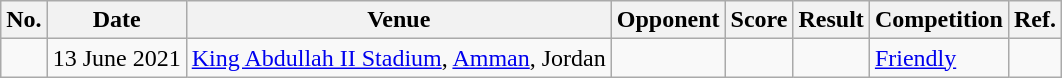<table class="wikitable">
<tr>
<th>No.</th>
<th>Date</th>
<th>Venue</th>
<th>Opponent</th>
<th>Score</th>
<th>Result</th>
<th>Competition</th>
<th>Ref.</th>
</tr>
<tr>
<td></td>
<td>13 June 2021</td>
<td><a href='#'>King Abdullah II Stadium</a>, <a href='#'>Amman</a>, Jordan</td>
<td></td>
<td></td>
<td></td>
<td><a href='#'>Friendly</a></td>
<td></td>
</tr>
</table>
